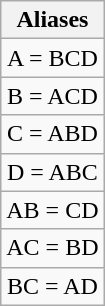<table class="wikitable" style="text-align: center">
<tr>
<th>Aliases</th>
</tr>
<tr>
<td>A = BCD</td>
</tr>
<tr>
<td>B = ACD</td>
</tr>
<tr>
<td>C = ABD</td>
</tr>
<tr>
<td>D = ABC</td>
</tr>
<tr>
<td>AB = CD</td>
</tr>
<tr>
<td>AC = BD</td>
</tr>
<tr>
<td>BC = AD</td>
</tr>
</table>
